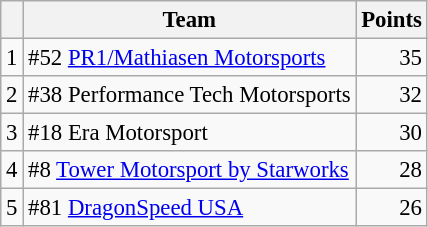<table class="wikitable" style="font-size: 95%;">
<tr>
<th scope="col"></th>
<th scope="col">Team</th>
<th scope="col">Points</th>
</tr>
<tr>
<td align=center>1</td>
<td> #52 <a href='#'>PR1/Mathiasen Motorsports</a></td>
<td align=right>35</td>
</tr>
<tr>
<td align=center>2</td>
<td> #38 Performance Tech Motorsports</td>
<td align=right>32</td>
</tr>
<tr>
<td align=center>3</td>
<td> #18 Era Motorsport</td>
<td align=right>30</td>
</tr>
<tr>
<td align=center>4</td>
<td> #8 <a href='#'>Tower Motorsport by Starworks</a></td>
<td align=right>28</td>
</tr>
<tr>
<td align=center>5</td>
<td> #81 <a href='#'>DragonSpeed USA</a></td>
<td align=right>26</td>
</tr>
</table>
